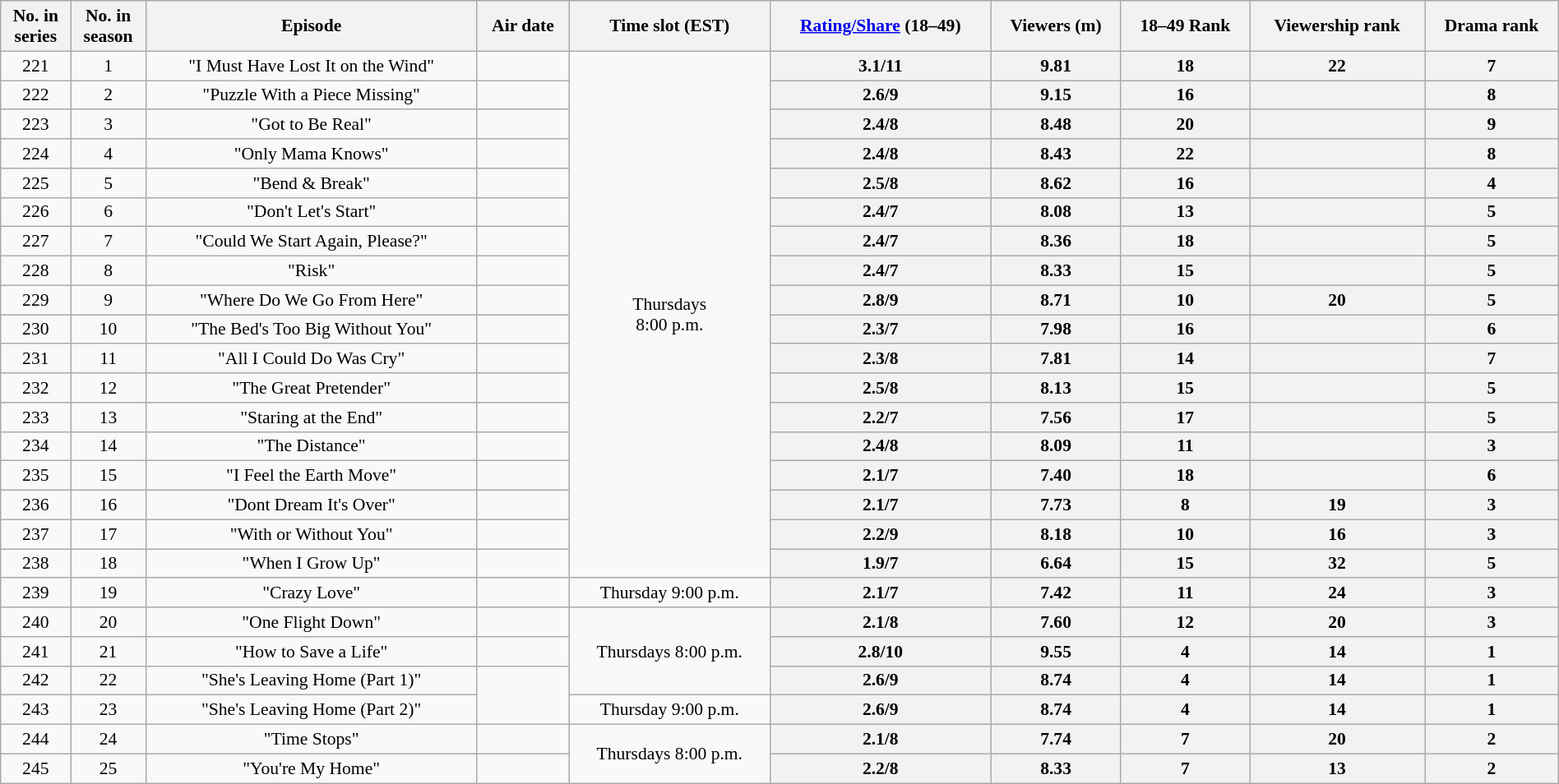<table class="wikitable" style="font-size:90%; text-align:center; width: 100%; margin-left: auto; margin-right: auto;">
<tr>
<th>No. in<br>series</th>
<th>No. in<br>season</th>
<th>Episode</th>
<th>Air date</th>
<th>Time slot (EST)</th>
<th><a href='#'>Rating/Share</a> (18–49)</th>
<th>Viewers (m)</th>
<th>18–49 Rank</th>
<th>Viewership rank</th>
<th>Drama rank</th>
</tr>
<tr>
<td style="text-align:center">221</td>
<td style="text-align:center">1</td>
<td>"I Must Have Lost It on the Wind"</td>
<td></td>
<td style="text-align:center" rowspan=18>Thursdays<br>8:00 p.m.</td>
<th>3.1/11</th>
<th>9.81</th>
<th>18</th>
<th>22</th>
<th>7</th>
</tr>
<tr>
<td style="text-align:center">222</td>
<td style="text-align:center">2</td>
<td>"Puzzle With a Piece Missing"</td>
<td></td>
<th>2.6/9</th>
<th>9.15</th>
<th>16</th>
<th></th>
<th>8</th>
</tr>
<tr>
<td style="text-align:center">223</td>
<td style="text-align:center">3</td>
<td>"Got to Be Real"</td>
<td></td>
<th>2.4/8</th>
<th>8.48</th>
<th>20</th>
<th></th>
<th>9</th>
</tr>
<tr>
<td style="text-align:center">224</td>
<td style="text-align:center">4</td>
<td>"Only Mama Knows"</td>
<td></td>
<th>2.4/8</th>
<th>8.43</th>
<th>22</th>
<th></th>
<th>8</th>
</tr>
<tr>
<td style="text-align:center">225</td>
<td style="text-align:center">5</td>
<td>"Bend & Break"</td>
<td></td>
<th>2.5/8</th>
<th>8.62</th>
<th>16</th>
<th></th>
<th>4</th>
</tr>
<tr>
<td style="text-align:center">226</td>
<td style="text-align:center">6</td>
<td>"Don't Let's Start"</td>
<td></td>
<th>2.4/7</th>
<th>8.08</th>
<th>13</th>
<th></th>
<th>5</th>
</tr>
<tr>
<td style="text-align:center">227</td>
<td style="text-align:center">7</td>
<td>"Could We Start Again, Please?"</td>
<td></td>
<th>2.4/7</th>
<th>8.36</th>
<th>18</th>
<th></th>
<th>5</th>
</tr>
<tr>
<td style="text-align:center">228</td>
<td style="text-align:center">8</td>
<td>"Risk"</td>
<td></td>
<th>2.4/7</th>
<th>8.33</th>
<th>15</th>
<th></th>
<th>5</th>
</tr>
<tr>
<td style="text-align:center">229</td>
<td style="text-align:center">9</td>
<td>"Where Do We Go From Here"</td>
<td></td>
<th>2.8/9</th>
<th>8.71</th>
<th>10</th>
<th>20</th>
<th>5</th>
</tr>
<tr>
<td style="text-align:center">230</td>
<td style="text-align:center">10</td>
<td>"The Bed's Too Big Without You"</td>
<td></td>
<th>2.3/7</th>
<th>7.98</th>
<th>16</th>
<th></th>
<th>6</th>
</tr>
<tr>
<td style="text-align:center">231</td>
<td style="text-align:center">11</td>
<td>"All I Could Do Was Cry"</td>
<td></td>
<th>2.3/8</th>
<th>7.81</th>
<th>14</th>
<th></th>
<th>7</th>
</tr>
<tr>
<td style="text-align:center">232</td>
<td style="text-align:center">12</td>
<td>"The Great Pretender"</td>
<td></td>
<th>2.5/8</th>
<th>8.13</th>
<th>15</th>
<th></th>
<th>5</th>
</tr>
<tr>
<td style="text-align:center">233</td>
<td style="text-align:center">13</td>
<td>"Staring at the End"</td>
<td></td>
<th>2.2/7</th>
<th>7.56</th>
<th>17</th>
<th></th>
<th>5</th>
</tr>
<tr>
<td style="text-align:center">234</td>
<td style="text-align:center">14</td>
<td>"The Distance"</td>
<td></td>
<th>2.4/8</th>
<th>8.09</th>
<th>11</th>
<th></th>
<th>3</th>
</tr>
<tr>
<td style="text-align:center">235</td>
<td style="text-align:center">15</td>
<td>"I Feel the Earth Move"</td>
<td></td>
<th>2.1/7</th>
<th>7.40</th>
<th>18</th>
<th></th>
<th>6</th>
</tr>
<tr>
<td style="text-align:center">236</td>
<td style="text-align:center">16</td>
<td>"Dont Dream It's Over"</td>
<td></td>
<th>2.1/7</th>
<th>7.73</th>
<th>8</th>
<th>19</th>
<th>3</th>
</tr>
<tr>
<td style="text-align:center">237</td>
<td style="text-align:center">17</td>
<td>"With or Without You"</td>
<td></td>
<th>2.2/9</th>
<th>8.18</th>
<th>10</th>
<th>16</th>
<th>3</th>
</tr>
<tr>
<td style="text-align:center">238</td>
<td style="text-align:center">18</td>
<td>"When I Grow Up"</td>
<td></td>
<th>1.9/7</th>
<th>6.64</th>
<th>15</th>
<th>32</th>
<th>5</th>
</tr>
<tr>
<td style="text-align:center">239</td>
<td style="text-align:center">19</td>
<td>"Crazy Love"</td>
<td></td>
<td style="text-align:center">Thursday 9:00 p.m.</td>
<th>2.1/7</th>
<th>7.42</th>
<th>11</th>
<th>24</th>
<th>3</th>
</tr>
<tr>
<td style="text-align:center">240</td>
<td style="text-align:center">20</td>
<td>"One Flight Down"</td>
<td></td>
<td style="text-align:center" rowspan=3>Thursdays 8:00 p.m.</td>
<th>2.1/8</th>
<th>7.60</th>
<th>12</th>
<th>20</th>
<th>3</th>
</tr>
<tr>
<td style="text-align:center">241</td>
<td style="text-align:center">21</td>
<td>"How to Save a Life"</td>
<td></td>
<th>2.8/10</th>
<th>9.55</th>
<th>4</th>
<th>14</th>
<th>1</th>
</tr>
<tr>
<td style="text-align:center">242</td>
<td style="text-align:center">22</td>
<td>"She's Leaving Home (Part 1)"</td>
<td rowspan=2></td>
<th>2.6/9</th>
<th>8.74</th>
<th>4</th>
<th>14</th>
<th>1</th>
</tr>
<tr>
<td style="text-align:center">243</td>
<td style="text-align:center">23</td>
<td>"She's Leaving Home (Part 2)"</td>
<td style="text-align:center" rowspan=1>Thursday 9:00 p.m.</td>
<th>2.6/9</th>
<th>8.74</th>
<th>4</th>
<th>14</th>
<th>1</th>
</tr>
<tr>
<td style="text-align:center">244</td>
<td style="text-align:center">24</td>
<td>"Time Stops"</td>
<td></td>
<td style="text-align:center" rowspan=2>Thursdays 8:00 p.m.</td>
<th>2.1/8</th>
<th>7.74</th>
<th>7</th>
<th>20</th>
<th>2</th>
</tr>
<tr>
<td style="text-align:center">245</td>
<td style="text-align:center">25</td>
<td>"You're My Home"</td>
<td></td>
<th>2.2/8</th>
<th>8.33</th>
<th>7</th>
<th>13</th>
<th>2</th>
</tr>
</table>
